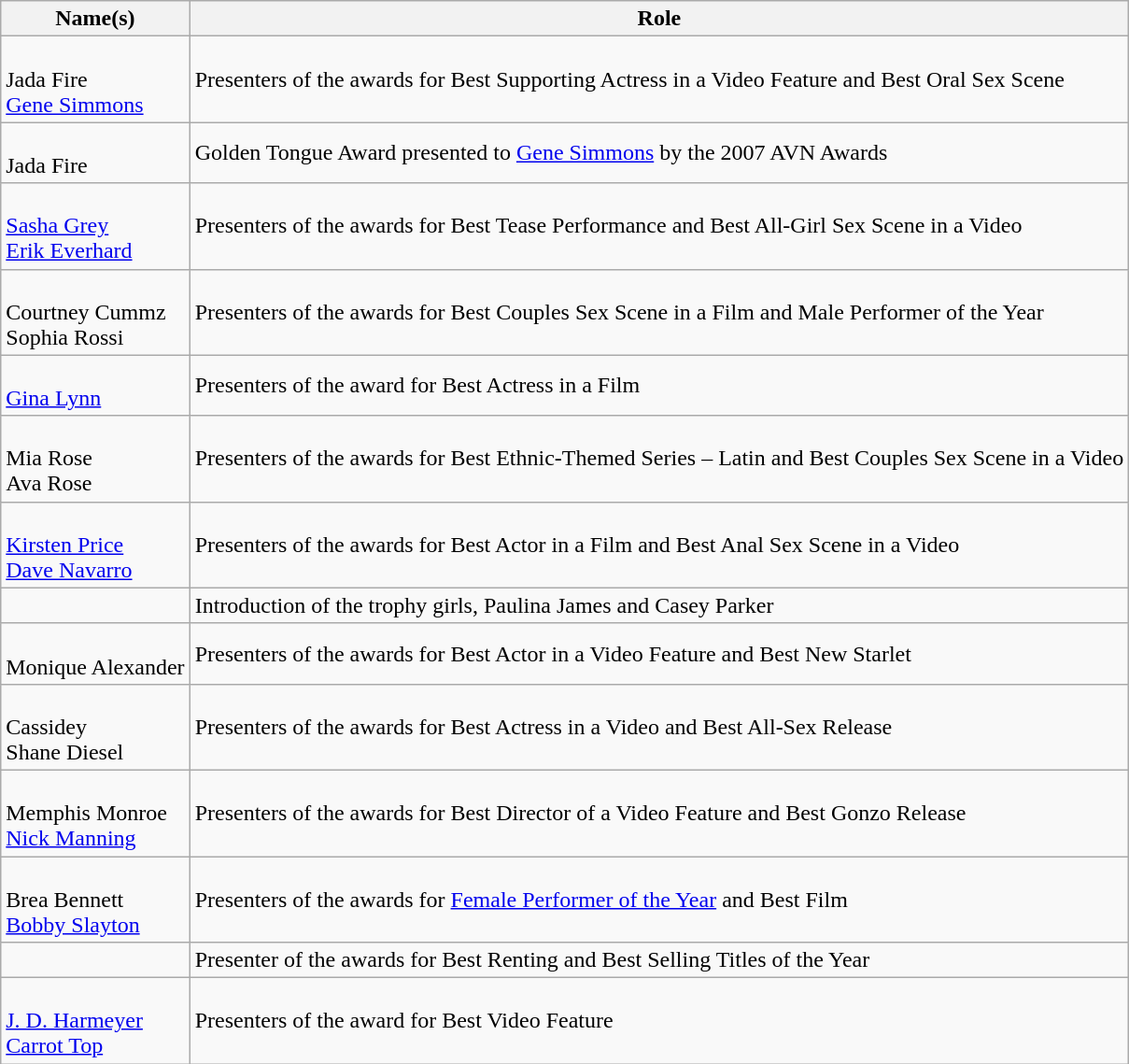<table class="wikitable sortable">
<tr>
<th>Name(s)</th>
<th>Role</th>
</tr>
<tr>
<td><br>Jada Fire<br><a href='#'>Gene Simmons</a></td>
<td>Presenters of the awards for Best Supporting Actress in a Video Feature and Best Oral Sex Scene</td>
</tr>
<tr>
<td><br>Jada Fire</td>
<td>Golden Tongue Award presented to <a href='#'>Gene Simmons</a> by the 2007 AVN Awards</td>
</tr>
<tr>
<td><br><a href='#'>Sasha Grey</a><br><a href='#'>Erik Everhard</a></td>
<td>Presenters of the awards for Best Tease Performance and Best All-Girl Sex Scene in a Video</td>
</tr>
<tr>
<td><br>Courtney Cummz<br>Sophia Rossi</td>
<td>Presenters of the awards for Best Couples Sex Scene in a Film and Male Performer of the Year</td>
</tr>
<tr>
<td><br><a href='#'>Gina Lynn</a></td>
<td>Presenters of the award for Best Actress in a Film</td>
</tr>
<tr>
<td><br>Mia Rose<br>Ava Rose</td>
<td>Presenters of the awards for Best Ethnic-Themed Series – Latin and Best Couples Sex Scene in a Video</td>
</tr>
<tr>
<td><br><a href='#'>Kirsten Price</a><br><a href='#'>Dave Navarro</a></td>
<td>Presenters of the awards for Best Actor in a Film and Best Anal Sex Scene in a Video</td>
</tr>
<tr>
<td></td>
<td>Introduction of the trophy girls, Paulina James and Casey Parker</td>
</tr>
<tr>
<td><br>Monique Alexander</td>
<td>Presenters of the awards for Best Actor in a Video Feature and Best New Starlet</td>
</tr>
<tr>
<td><br>Cassidey<br>Shane Diesel</td>
<td>Presenters of the awards for Best Actress in a Video and Best All-Sex Release</td>
</tr>
<tr>
<td><br>Memphis Monroe<br><a href='#'>Nick Manning</a></td>
<td>Presenters of the awards for Best Director of a Video Feature and Best Gonzo Release</td>
</tr>
<tr>
<td><br>Brea Bennett<br><a href='#'>Bobby Slayton</a></td>
<td>Presenters of the awards for <a href='#'>Female Performer of the Year</a> and Best Film</td>
</tr>
<tr>
<td></td>
<td>Presenter of the awards for Best Renting and Best Selling Titles of the Year</td>
</tr>
<tr>
<td><br><a href='#'>J. D. Harmeyer</a><br><a href='#'>Carrot Top</a></td>
<td>Presenters of the award for Best Video Feature</td>
</tr>
</table>
